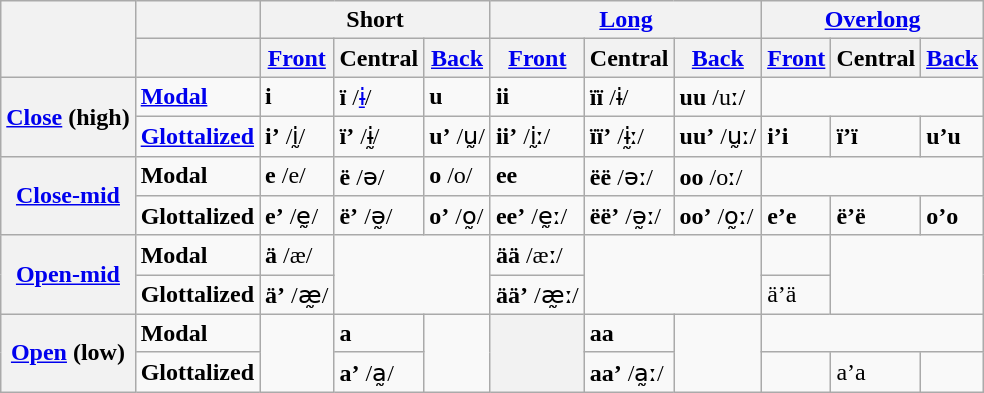<table class="wikitable">
<tr>
<th rowspan="2"></th>
<th></th>
<th colspan="3">Short</th>
<th colspan="3"><a href='#'>Long</a></th>
<th colspan="3"><a href='#'>Overlong</a></th>
</tr>
<tr>
<th></th>
<th><a href='#'>Front</a></th>
<th>Central</th>
<th><a href='#'>Back</a></th>
<th><a href='#'>Front</a></th>
<th>Central</th>
<th><a href='#'>Back</a></th>
<th><a href='#'>Front</a></th>
<th>Central</th>
<th><a href='#'>Back</a></th>
</tr>
<tr>
<th rowspan="2"><a href='#'>Close</a> (high)</th>
<td><a href='#'><strong>Modal</strong></a></td>
<td><strong>i</strong> </td>
<td><strong>ï</strong> /<a href='#'>ɨ</a>/</td>
<td><strong>u</strong> </td>
<td><strong>ii</strong> </td>
<td><strong>ïï</strong> /ɨ/</td>
<td><strong>uu</strong> /uː/</td>
<td colspan="3"></td>
</tr>
<tr>
<td><a href='#'><strong>Glottalized</strong></a></td>
<td><strong>i’</strong> /ḭ/</td>
<td><strong>ï’</strong> /ɨ̰/</td>
<td><strong>u’</strong> /ṵ/</td>
<td><strong>ii’</strong> /ḭː/</td>
<td><strong>ïï’</strong> /ɨ̰ː/</td>
<td><strong>uu’</strong> /ṵː/</td>
<td><strong>i’i</strong></td>
<td><strong>ï’ï</strong></td>
<td><strong>u’u</strong></td>
</tr>
<tr>
<th rowspan="2"><a href='#'>Close-mid</a></th>
<td><strong>Modal</strong></td>
<td><strong>e</strong> /e/</td>
<td><strong>ë</strong> /ə/</td>
<td><strong>o</strong> /o/</td>
<td><strong>ee</strong> </td>
<td><strong>ëë</strong> /əː/</td>
<td><strong>oo</strong> /oː/</td>
<td colspan="3"></td>
</tr>
<tr>
<td><strong>Glottalized</strong></td>
<td><strong>e’</strong> /ḛ/</td>
<td><strong>ë’</strong> /ə̰/</td>
<td><strong>o’</strong> /o̰/</td>
<td><strong>ee’</strong> /ḛː/</td>
<td><strong>ëë’</strong> /ə̰ː/</td>
<td><strong>oo’</strong> /o̰ː/</td>
<td><strong>e’e</strong></td>
<td><strong>ë’ë</strong></td>
<td><strong>o’o</strong></td>
</tr>
<tr>
<th rowspan="2"><a href='#'>Open-mid</a></th>
<td><strong>Modal</strong></td>
<td><strong>ä</strong> /æ/</td>
<td colspan="2" rowspan="2"></td>
<td><strong>ää</strong> /æː/</td>
<td colspan="2" rowspan="2"></td>
<td></td>
<td colspan="2" rowspan="2"></td>
</tr>
<tr>
<td><strong>Glottalized</strong></td>
<td><strong>ä’</strong> /æ̰/</td>
<td><strong>ää’</strong> /æ̰ː/</td>
<td>ä’ä</td>
</tr>
<tr>
<th rowspan="2"><a href='#'>Open</a> (low)</th>
<td><strong>Modal</strong></td>
<td rowspan="2"></td>
<td><strong>a</strong> </td>
<td rowspan="2"></td>
<th rowspan="2"></th>
<td><strong>aa</strong> </td>
<td rowspan="2"></td>
<td colspan="3"></td>
</tr>
<tr>
<td><strong>Glottalized</strong></td>
<td><strong>a’</strong> /a̰/</td>
<td><strong>aa’</strong> /a̰ː/</td>
<td></td>
<td>a’a</td>
<td></td>
</tr>
</table>
